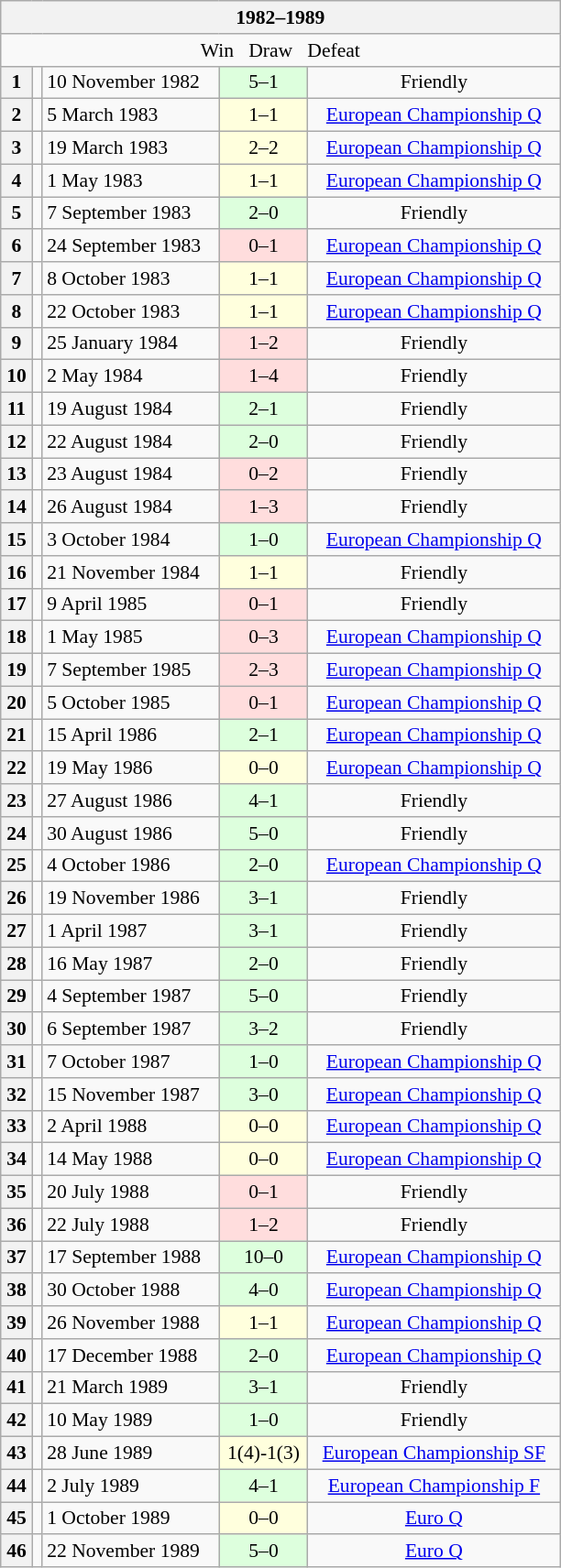<table class="wikitable collapsible collapsed" style="font-size: 90%">
<tr>
<th colspan="5" style="width:400px;">1982–1989</th>
</tr>
<tr>
<td colspan="5" style="text-align:center;"> Win   Draw   Defeat</td>
</tr>
<tr>
<th>1</th>
<td></td>
<td>10 November 1982</td>
<td style="background:#dfd; text-align:center;">5–1</td>
<td style="text-align:center;"> Friendly</td>
</tr>
<tr>
<th>2</th>
<td></td>
<td>5 March 1983</td>
<td style="background:#ffd; text-align:center;">1–1</td>
<td style="text-align:center;"> <a href='#'>European Championship Q</a></td>
</tr>
<tr>
<th>3</th>
<td></td>
<td>19 March 1983</td>
<td style="background:#ffd; text-align:center;">2–2</td>
<td style="text-align:center;"> <a href='#'>European Championship Q</a></td>
</tr>
<tr>
<th>4</th>
<td></td>
<td>1 May 1983</td>
<td style="background:#ffd; text-align:center;">1–1</td>
<td style="text-align:center;"> <a href='#'>European Championship Q</a></td>
</tr>
<tr>
<th>5</th>
<td></td>
<td>7 September 1983</td>
<td style="background:#dfd; text-align:center;">2–0</td>
<td style="text-align:center;"> Friendly</td>
</tr>
<tr>
<th>6</th>
<td></td>
<td>24 September 1983</td>
<td style="background:#fdd; text-align:center;">0–1</td>
<td style="text-align:center;"> <a href='#'>European Championship Q</a></td>
</tr>
<tr>
<th>7</th>
<td></td>
<td>8 October 1983</td>
<td style="background:#ffd; text-align:center;">1–1</td>
<td style="text-align:center;"> <a href='#'>European Championship Q</a></td>
</tr>
<tr>
<th>8</th>
<td></td>
<td>22 October 1983</td>
<td style="background:#ffd; text-align:center;">1–1</td>
<td style="text-align:center;"> <a href='#'>European Championship Q</a></td>
</tr>
<tr>
<th>9</th>
<td></td>
<td>25 January 1984</td>
<td style="background:#fdd; text-align:center;">1–2</td>
<td style="text-align:center;"> Friendly</td>
</tr>
<tr>
<th>10</th>
<td></td>
<td>2 May 1984</td>
<td style="background:#fdd; text-align:center;">1–4</td>
<td style="text-align:center;"> Friendly</td>
</tr>
<tr>
<th>11</th>
<td></td>
<td>19 August 1984</td>
<td style="background:#dfd; text-align:center;">2–1</td>
<td style="text-align:center;"> Friendly</td>
</tr>
<tr>
<th>12</th>
<td></td>
<td>22 August 1984</td>
<td style="background:#dfd; text-align:center;">2–0</td>
<td style="text-align:center;"> Friendly</td>
</tr>
<tr>
<th>13</th>
<td></td>
<td>23 August 1984</td>
<td style="background:#fdd; text-align:center;">0–2</td>
<td style="text-align:center;"> Friendly</td>
</tr>
<tr>
<th>14</th>
<td></td>
<td>26 August 1984</td>
<td style="background:#fdd; text-align:center;">1–3</td>
<td style="text-align:center;"> Friendly</td>
</tr>
<tr>
<th>15</th>
<td></td>
<td>3 October 1984</td>
<td style="background:#dfd; text-align:center;">1–0</td>
<td style="text-align:center;"> <a href='#'>European Championship Q</a></td>
</tr>
<tr>
<th>16</th>
<td></td>
<td>21 November 1984</td>
<td style="background:#ffd; text-align:center;">1–1</td>
<td style="text-align:center;"> Friendly</td>
</tr>
<tr>
<th>17</th>
<td></td>
<td>9 April 1985</td>
<td style="background:#fdd; text-align:center;">0–1</td>
<td style="text-align:center;"> Friendly</td>
</tr>
<tr>
<th>18</th>
<td></td>
<td>1 May 1985</td>
<td style="background:#fdd; text-align:center;">0–3</td>
<td style="text-align:center;"> <a href='#'>European Championship Q</a></td>
</tr>
<tr>
<th>19</th>
<td></td>
<td>7 September 1985</td>
<td style="background:#fdd; text-align:center;">2–3</td>
<td style="text-align:center;"> <a href='#'>European Championship Q</a></td>
</tr>
<tr>
<th>20</th>
<td></td>
<td>5 October 1985</td>
<td style="background:#fdd; text-align:center;">0–1</td>
<td style="text-align:center;"> <a href='#'>European Championship Q</a></td>
</tr>
<tr>
<th>21</th>
<td></td>
<td>15 April 1986</td>
<td style="background:#dfd; text-align:center;">2–1</td>
<td style="text-align:center;"> <a href='#'>European Championship Q</a></td>
</tr>
<tr>
<th>22</th>
<td></td>
<td>19 May 1986</td>
<td style="background:#ffd; text-align:center;">0–0</td>
<td style="text-align:center;"> <a href='#'>European Championship Q</a></td>
</tr>
<tr>
<th>23</th>
<td></td>
<td>27 August 1986</td>
<td style="background:#dfd; text-align:center;">4–1</td>
<td style="text-align:center;"> Friendly</td>
</tr>
<tr>
<th>24</th>
<td></td>
<td>30 August 1986</td>
<td style="background:#dfd; text-align:center;">5–0</td>
<td style="text-align:center;"> Friendly</td>
</tr>
<tr>
<th>25</th>
<td></td>
<td>4 October 1986</td>
<td style="background:#dfd; text-align:center;">2–0</td>
<td style="text-align:center;"> <a href='#'>European Championship Q</a></td>
</tr>
<tr>
<th>26</th>
<td></td>
<td>19 November 1986</td>
<td style="background:#dfd; text-align:center;">3–1</td>
<td style="text-align:center;"> Friendly</td>
</tr>
<tr>
<th>27</th>
<td></td>
<td>1 April 1987</td>
<td style="background:#dfd; text-align:center;">3–1</td>
<td style="text-align:center;"> Friendly</td>
</tr>
<tr>
<th>28</th>
<td></td>
<td>16 May 1987</td>
<td style="background:#dfd; text-align:center;">2–0</td>
<td style="text-align:center;"> Friendly</td>
</tr>
<tr>
<th>29</th>
<td></td>
<td>4 September 1987</td>
<td style="background:#dfd; text-align:center;">5–0</td>
<td style="text-align:center;"> Friendly</td>
</tr>
<tr>
<th>30</th>
<td></td>
<td>6 September 1987</td>
<td style="background:#dfd; text-align:center;">3–2</td>
<td style="text-align:center;"> Friendly</td>
</tr>
<tr>
<th>31</th>
<td></td>
<td>7 October 1987</td>
<td style="background:#dfd; text-align:center;">1–0</td>
<td style="text-align:center;"> <a href='#'>European Championship Q</a></td>
</tr>
<tr>
<th>32</th>
<td></td>
<td>15 November 1987</td>
<td style="background:#dfd; text-align:center;">3–0</td>
<td style="text-align:center;"> <a href='#'>European Championship Q</a></td>
</tr>
<tr>
<th>33</th>
<td></td>
<td>2 April 1988</td>
<td style="background:#ffd; text-align:center;">0–0</td>
<td style="text-align:center;"> <a href='#'>European Championship Q</a></td>
</tr>
<tr>
<th>34</th>
<td></td>
<td>14 May 1988</td>
<td style="background:#ffd; text-align:center;">0–0</td>
<td style="text-align:center;"> <a href='#'>European Championship Q</a></td>
</tr>
<tr>
<th>35</th>
<td></td>
<td>20 July 1988</td>
<td style="background:#fdd; text-align:center;">0–1</td>
<td style="text-align:center;"> Friendly</td>
</tr>
<tr>
<th>36</th>
<td></td>
<td>22 July 1988</td>
<td style="background:#fdd; text-align:center;">1–2</td>
<td style="text-align:center;"> Friendly</td>
</tr>
<tr>
<th>37</th>
<td></td>
<td>17 September 1988</td>
<td style="background:#dfd; text-align:center;">10–0</td>
<td style="text-align:center;"> <a href='#'>European Championship Q</a></td>
</tr>
<tr>
<th>38</th>
<td></td>
<td>30 October 1988</td>
<td style="background:#dfd; text-align:center;">4–0</td>
<td style="text-align:center;"> <a href='#'>European Championship Q</a></td>
</tr>
<tr>
<th>39</th>
<td></td>
<td>26 November 1988</td>
<td style="background:#ffd; text-align:center;">1–1</td>
<td style="text-align:center;"> <a href='#'>European Championship Q</a></td>
</tr>
<tr>
<th>40</th>
<td></td>
<td>17 December 1988</td>
<td style="background:#dfd; text-align:center;">2–0</td>
<td style="text-align:center;"> <a href='#'>European Championship Q</a></td>
</tr>
<tr>
<th>41</th>
<td></td>
<td>21 March 1989</td>
<td style="background:#dfd; text-align:center;">3–1</td>
<td style="text-align:center;"> Friendly</td>
</tr>
<tr>
<th>42</th>
<td></td>
<td>10 May 1989</td>
<td style="background:#dfd; text-align:center;">1–0</td>
<td style="text-align:center;"> Friendly</td>
</tr>
<tr>
<th>43</th>
<td></td>
<td>28 June 1989</td>
<td style="background:#ffd; text-align:center;">1(4)-1(3)</td>
<td style="text-align:center;"> <a href='#'>European Championship SF</a></td>
</tr>
<tr>
<th>44</th>
<td></td>
<td>2 July 1989</td>
<td style="background:#dfd; text-align:center;">4–1</td>
<td style="text-align:center;"> <a href='#'>European Championship F</a></td>
</tr>
<tr>
<th>45</th>
<td></td>
<td>1 October 1989</td>
<td style="background:#ffd; text-align:center;">0–0</td>
<td style="text-align:center;"> <a href='#'>Euro Q</a></td>
</tr>
<tr>
<th>46</th>
<td></td>
<td>22 November 1989</td>
<td style="background:#dfd; text-align:center;">5–0</td>
<td style="text-align:center;"> <a href='#'>Euro Q</a></td>
</tr>
</table>
